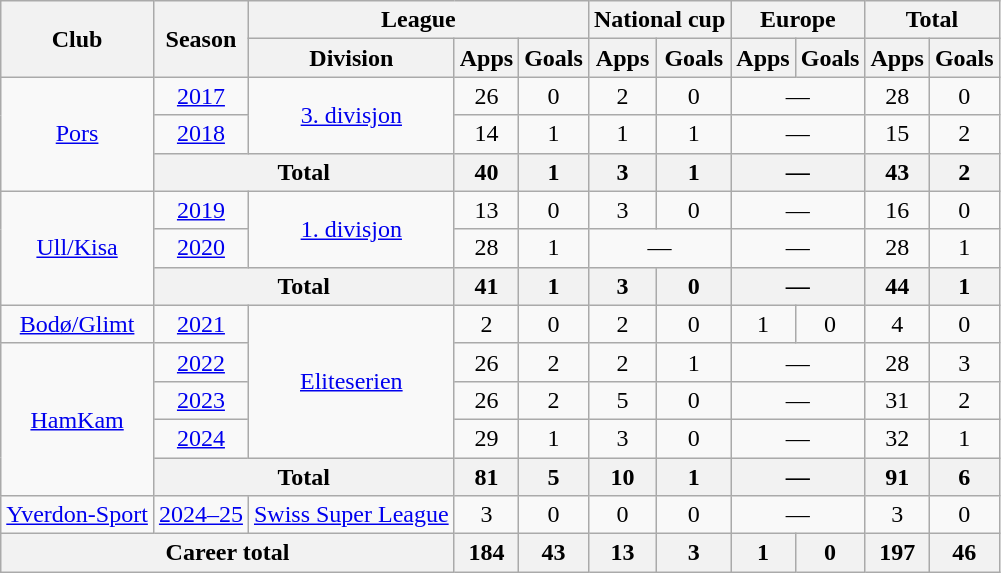<table class="wikitable" style="text-align: center;">
<tr>
<th rowspan=2>Club</th>
<th rowspan=2>Season</th>
<th colspan=3>League</th>
<th colspan=2>National cup</th>
<th colspan=2>Europe</th>
<th colspan=2>Total</th>
</tr>
<tr>
<th>Division</th>
<th>Apps</th>
<th>Goals</th>
<th>Apps</th>
<th>Goals</th>
<th>Apps</th>
<th>Goals</th>
<th>Apps</th>
<th>Goals</th>
</tr>
<tr>
<td rowspan=3><a href='#'>Pors</a></td>
<td><a href='#'>2017</a></td>
<td rowspan=2><a href='#'>3. divisjon</a></td>
<td>26</td>
<td>0</td>
<td>2</td>
<td>0</td>
<td colspan=2>—</td>
<td>28</td>
<td>0</td>
</tr>
<tr>
<td><a href='#'>2018</a></td>
<td>14</td>
<td>1</td>
<td>1</td>
<td>1</td>
<td colspan=2>—</td>
<td>15</td>
<td>2</td>
</tr>
<tr>
<th colspan=2>Total</th>
<th>40</th>
<th>1</th>
<th>3</th>
<th>1</th>
<th colspan=2>—</th>
<th>43</th>
<th>2</th>
</tr>
<tr>
<td rowspan=3><a href='#'>Ull/Kisa</a></td>
<td><a href='#'>2019</a></td>
<td rowspan=2><a href='#'>1. divisjon</a></td>
<td>13</td>
<td>0</td>
<td>3</td>
<td>0</td>
<td colspan=2>—</td>
<td>16</td>
<td>0</td>
</tr>
<tr>
<td><a href='#'>2020</a></td>
<td>28</td>
<td>1</td>
<td colspan=2>—</td>
<td colspan=2>—</td>
<td>28</td>
<td>1</td>
</tr>
<tr>
<th colspan=2>Total</th>
<th>41</th>
<th>1</th>
<th>3</th>
<th>0</th>
<th colspan=2>—</th>
<th>44</th>
<th>1</th>
</tr>
<tr>
<td><a href='#'>Bodø/Glimt</a></td>
<td><a href='#'>2021</a></td>
<td rowspan=4><a href='#'>Eliteserien</a></td>
<td>2</td>
<td>0</td>
<td>2</td>
<td>0</td>
<td>1</td>
<td>0</td>
<td>4</td>
<td>0</td>
</tr>
<tr>
<td rowspan=4><a href='#'>HamKam</a></td>
<td><a href='#'>2022</a></td>
<td>26</td>
<td>2</td>
<td>2</td>
<td>1</td>
<td colspan=2>—</td>
<td>28</td>
<td>3</td>
</tr>
<tr>
<td><a href='#'>2023</a></td>
<td>26</td>
<td>2</td>
<td>5</td>
<td>0</td>
<td colspan=2>—</td>
<td>31</td>
<td>2</td>
</tr>
<tr>
<td><a href='#'>2024</a></td>
<td>29</td>
<td>1</td>
<td>3</td>
<td>0</td>
<td colspan=2>—</td>
<td>32</td>
<td>1</td>
</tr>
<tr>
<th colspan=2>Total</th>
<th>81</th>
<th>5</th>
<th>10</th>
<th>1</th>
<th colspan=2>—</th>
<th>91</th>
<th>6</th>
</tr>
<tr>
<td rowspan=1><a href='#'>Yverdon-Sport</a></td>
<td><a href='#'>2024–25</a></td>
<td rowspan=1><a href='#'>Swiss Super League</a></td>
<td>3</td>
<td>0</td>
<td>0</td>
<td>0</td>
<td colspan=2>—</td>
<td>3</td>
<td>0</td>
</tr>
<tr>
<th colspan=3>Career total</th>
<th>184</th>
<th>43</th>
<th>13</th>
<th>3</th>
<th>1</th>
<th>0</th>
<th>197</th>
<th>46</th>
</tr>
</table>
